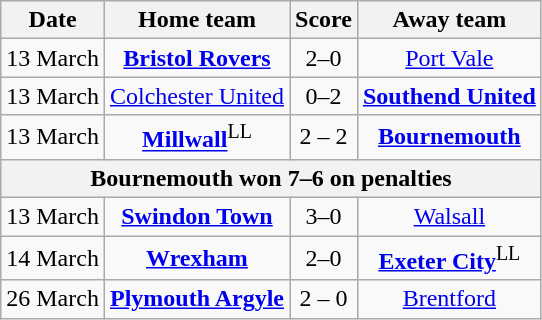<table class="wikitable" style="text-align: center">
<tr>
<th>Date</th>
<th>Home team</th>
<th>Score</th>
<th>Away team</th>
</tr>
<tr>
<td>13 March</td>
<td><strong><a href='#'>Bristol Rovers</a></strong></td>
<td>2–0</td>
<td><a href='#'>Port Vale</a></td>
</tr>
<tr>
<td>13 March</td>
<td><a href='#'>Colchester United</a></td>
<td>0–2</td>
<td><strong><a href='#'>Southend United</a></strong></td>
</tr>
<tr>
<td>13 March</td>
<td><strong><a href='#'>Millwall</a></strong><sup>LL</sup></td>
<td>2 – 2</td>
<td><strong><a href='#'>Bournemouth</a></strong></td>
</tr>
<tr>
<th colspan="5">Bournemouth won 7–6 on penalties</th>
</tr>
<tr>
<td>13 March</td>
<td><strong><a href='#'>Swindon Town</a></strong></td>
<td>3–0</td>
<td><a href='#'>Walsall</a></td>
</tr>
<tr>
<td>14 March</td>
<td><strong><a href='#'>Wrexham</a></strong></td>
<td>2–0</td>
<td><strong><a href='#'>Exeter City</a></strong><sup>LL</sup></td>
</tr>
<tr>
<td>26 March</td>
<td><strong><a href='#'>Plymouth Argyle</a></strong></td>
<td>2 – 0</td>
<td><a href='#'>Brentford</a></td>
</tr>
</table>
